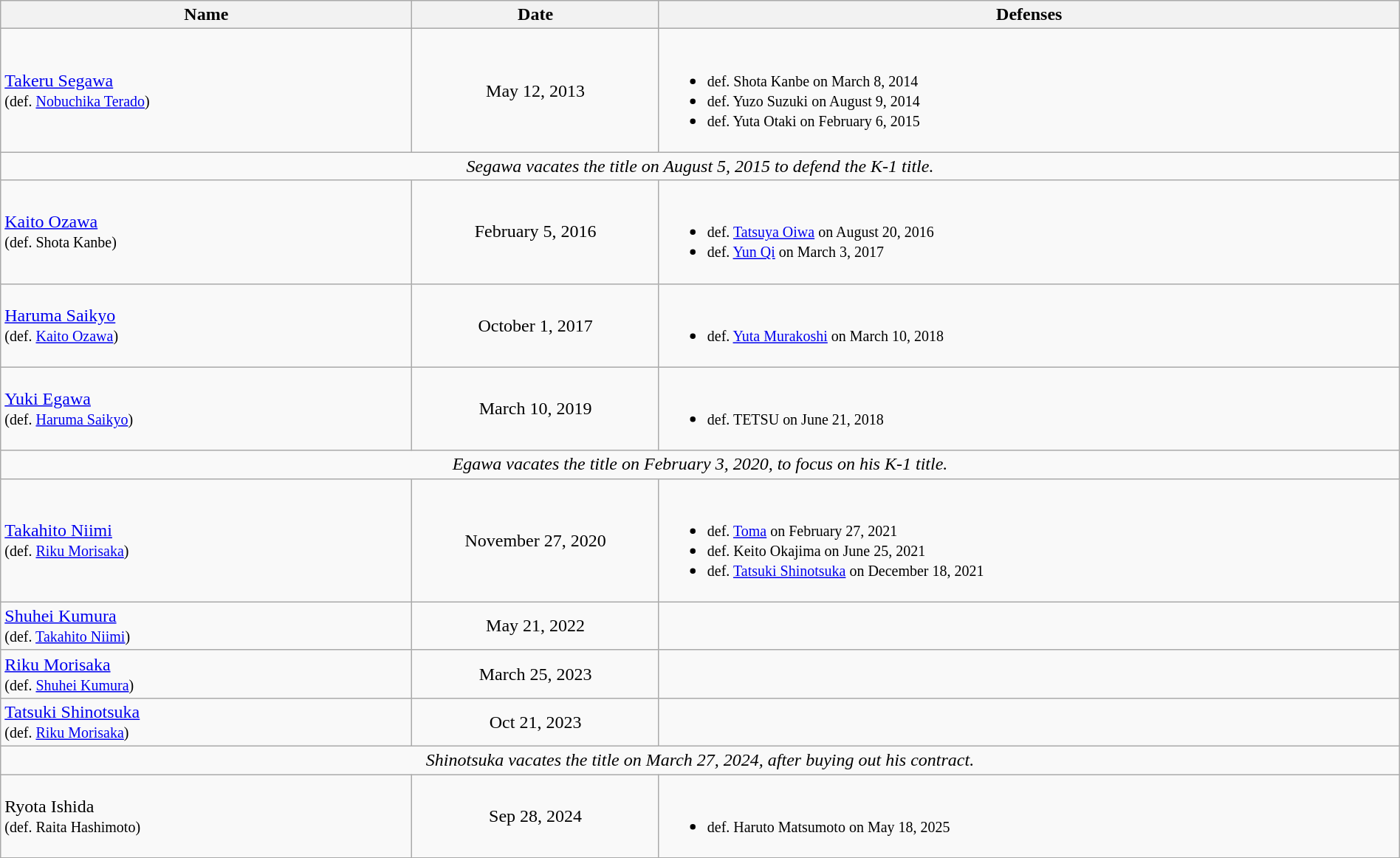<table class="wikitable" width=100%>
<tr>
<th width=25%>Name</th>
<th width=15%>Date</th>
<th width=45%>Defenses</th>
</tr>
<tr>
<td align=left> <a href='#'>Takeru Segawa</a> <br><small>(def. <a href='#'>Nobuchika Terado</a>)</small></td>
<td align=center>May 12, 2013</td>
<td><br><ul><li><small>def. Shota Kanbe on March 8, 2014</small></li><li><small>def. Yuzo Suzuki on August 9, 2014</small></li><li><small>def. Yuta Otaki on February 6, 2015</small></li></ul></td>
</tr>
<tr>
<td colspan=3 align=center><em>Segawa vacates the title on August 5, 2015 to defend the K-1 title.</em></td>
</tr>
<tr>
<td align=left> <a href='#'>Kaito Ozawa</a> <br><small>(def. Shota Kanbe)</small></td>
<td align=center>February 5, 2016</td>
<td><br><ul><li><small>def. <a href='#'>Tatsuya Oiwa</a> on August 20, 2016</small></li><li><small>def. <a href='#'>Yun Qi</a> on March 3, 2017</small></li></ul></td>
</tr>
<tr>
<td align=left> <a href='#'>Haruma Saikyo</a> <br><small>(def. <a href='#'>Kaito Ozawa</a>)</small></td>
<td align=center>October 1, 2017</td>
<td><br><ul><li><small>def. <a href='#'>Yuta Murakoshi</a> on March 10, 2018</small></li></ul></td>
</tr>
<tr>
<td align=left> <a href='#'>Yuki Egawa</a> <br><small>(def. <a href='#'>Haruma Saikyo</a>)</small></td>
<td align=center>March 10, 2019</td>
<td><br><ul><li><small>def. TETSU on June 21, 2018</small></li></ul></td>
</tr>
<tr>
<td colspan=3 align=center><em>Egawa vacates the title on February 3, 2020, to focus on his K-1 title.</em></td>
</tr>
<tr>
<td align=left> <a href='#'>Takahito Niimi</a> <br><small>(def. <a href='#'>Riku Morisaka</a>)</small></td>
<td align=center>November 27, 2020</td>
<td><br><ul><li><small>def. <a href='#'>Toma</a> on February 27, 2021</small></li><li><small>def. Keito Okajima  on June 25, 2021</small></li><li><small>def. <a href='#'>Tatsuki Shinotsuka</a> on December 18, 2021</small></li></ul></td>
</tr>
<tr>
<td align=left> <a href='#'>Shuhei Kumura</a> <br><small>(def. <a href='#'>Takahito Niimi</a>)</small></td>
<td align=center>May 21, 2022</td>
<td></td>
</tr>
<tr>
<td align=left> <a href='#'>Riku Morisaka</a> <br><small>(def. <a href='#'>Shuhei Kumura</a>)</small></td>
<td align=center>March 25, 2023</td>
<td></td>
</tr>
<tr>
<td align=left> <a href='#'>Tatsuki Shinotsuka</a> <br><small>(def. <a href='#'>Riku Morisaka</a>)</small></td>
<td align=center>Oct 21, 2023</td>
<td></td>
</tr>
<tr>
<td colspan=3 align=center><em>Shinotsuka vacates the title on March 27, 2024, after buying out his contract.</em></td>
</tr>
<tr>
<td align=left> Ryota Ishida <br><small>(def. Raita Hashimoto)</small></td>
<td align=center>Sep 28, 2024</td>
<td><br><ul><li><small>def. Haruto Matsumoto on May 18, 2025</small></li></ul></td>
</tr>
<tr>
</tr>
</table>
